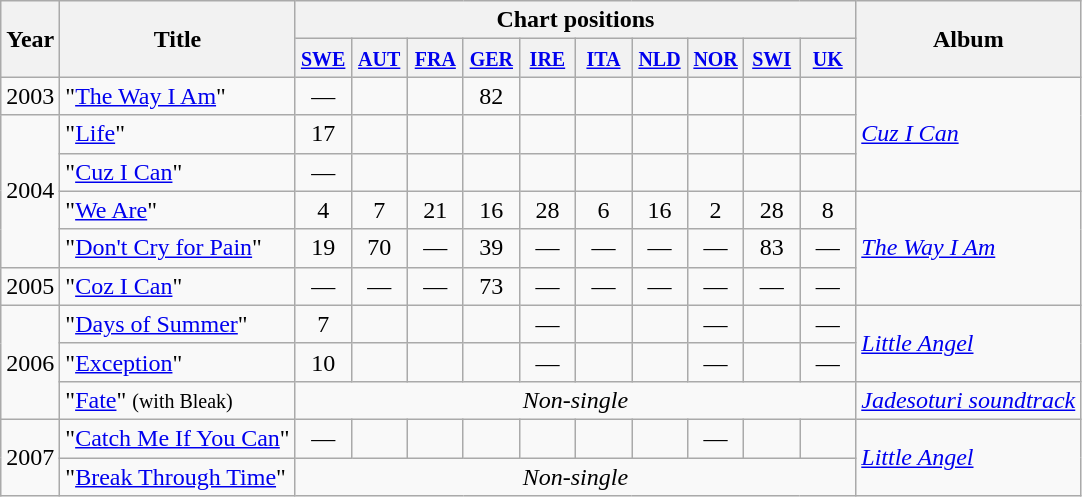<table class="wikitable">
<tr>
<th rowspan="2">Year</th>
<th rowspan="2">Title</th>
<th colspan="10">Chart positions</th>
<th rowspan="2">Album</th>
</tr>
<tr style="background:#ebf5ff;">
<th style="width:30px;"><small><a href='#'>SWE</a></small></th>
<th style="width:30px;"><small><a href='#'>AUT</a></small></th>
<th style="width:30px;"><small><a href='#'>FRA</a></small></th>
<th style="width:30px;"><small><a href='#'>GER</a></small></th>
<th style="width:30px;"><small><a href='#'>IRE</a></small></th>
<th style="width:30px;"><small><a href='#'>ITA</a></small></th>
<th style="width:30px;"><small><a href='#'>NLD</a></small></th>
<th style="width:30px;"><small><a href='#'>NOR</a></small></th>
<th style="width:30px;"><small><a href='#'>SWI</a></small></th>
<th style="width:30px;"><small><a href='#'>UK</a></small></th>
</tr>
<tr>
<td>2003</td>
<td>"<a href='#'>The Way I Am</a>"</td>
<td style="text-align:center;">—</td>
<td style="text-align:center;"></td>
<td style="text-align:center;"></td>
<td style="text-align:center;">82</td>
<td style="text-align:center;"></td>
<td style="text-align:center;"></td>
<td style="text-align:center;"></td>
<td style="text-align:center;"></td>
<td style="text-align:center;"></td>
<td style="text-align:center;"></td>
<td style="text-align:left;" rowspan="3"><em><a href='#'>Cuz I Can</a></em></td>
</tr>
<tr>
<td rowspan="4">2004</td>
<td>"<a href='#'>Life</a>"</td>
<td style="text-align:center;">17</td>
<td style="text-align:center;"></td>
<td style="text-align:center;"></td>
<td style="text-align:center;"></td>
<td style="text-align:center;"></td>
<td style="text-align:center;"></td>
<td style="text-align:center;"></td>
<td style="text-align:center;"></td>
<td style="text-align:center;"></td>
<td style="text-align:center;"></td>
</tr>
<tr>
<td>"<a href='#'>Cuz I Can</a>"</td>
<td style="text-align:center;">—</td>
<td style="text-align:center;"></td>
<td style="text-align:center;"></td>
<td style="text-align:center;"></td>
<td style="text-align:center;"></td>
<td style="text-align:center;"></td>
<td style="text-align:center;"></td>
<td style="text-align:center;"></td>
<td style="text-align:center;"></td>
<td style="text-align:center;"></td>
</tr>
<tr>
<td>"<a href='#'>We Are</a>"</td>
<td style="text-align:center;">4</td>
<td style="text-align:center;">7</td>
<td style="text-align:center;">21</td>
<td style="text-align:center;">16</td>
<td style="text-align:center;">28</td>
<td style="text-align:center;">6</td>
<td style="text-align:center;">16</td>
<td style="text-align:center;">2</td>
<td style="text-align:center;">28</td>
<td style="text-align:center;">8</td>
<td style="text-align:left;" rowspan="3"><em><a href='#'>The Way I Am</a></em></td>
</tr>
<tr>
<td>"<a href='#'>Don't Cry for Pain</a>"</td>
<td style="text-align:center;">19</td>
<td style="text-align:center;">70</td>
<td style="text-align:center;">—</td>
<td style="text-align:center;">39</td>
<td style="text-align:center;">—</td>
<td style="text-align:center;">—</td>
<td style="text-align:center;">—</td>
<td style="text-align:center;">—</td>
<td style="text-align:center;">83</td>
<td style="text-align:center;">—</td>
</tr>
<tr>
<td>2005</td>
<td>"<a href='#'>Coz I Can</a>"</td>
<td style="text-align:center;">—</td>
<td style="text-align:center;">—</td>
<td style="text-align:center;">—</td>
<td style="text-align:center;">73</td>
<td style="text-align:center;">—</td>
<td style="text-align:center;">—</td>
<td style="text-align:center;">—</td>
<td style="text-align:center;">—</td>
<td style="text-align:center;">—</td>
<td style="text-align:center;">—</td>
</tr>
<tr>
<td rowspan="3">2006</td>
<td>"<a href='#'>Days of Summer</a>"</td>
<td style="text-align:center;">7</td>
<td style="text-align:center;"></td>
<td style="text-align:center;"></td>
<td style="text-align:center;"></td>
<td style="text-align:center;">—</td>
<td style="text-align:center;"></td>
<td style="text-align:center;"></td>
<td style="text-align:center;">—</td>
<td style="text-align:center;"></td>
<td style="text-align:center;">—</td>
<td style="text-align:left;" rowspan="2"><em><a href='#'>Little Angel</a></em></td>
</tr>
<tr>
<td>"<a href='#'>Exception</a>"</td>
<td style="text-align:center;">10</td>
<td style="text-align:center;"></td>
<td style="text-align:center;"></td>
<td style="text-align:center;"></td>
<td style="text-align:center;">—</td>
<td style="text-align:center;"></td>
<td style="text-align:center;"></td>
<td style="text-align:center;">—</td>
<td style="text-align:center;"></td>
<td style="text-align:center;">—</td>
</tr>
<tr>
<td>"<a href='#'>Fate</a>" <small>(with Bleak)</small></td>
<td style="text-align:center;" colspan="10"><em>Non-single</em></td>
<td align="left"><em><a href='#'>Jadesoturi soundtrack</a></em></td>
</tr>
<tr>
<td rowspan="2">2007</td>
<td>"<a href='#'>Catch Me If You Can</a>"</td>
<td style="text-align:center;">—</td>
<td style="text-align:center;"></td>
<td style="text-align:center;"></td>
<td style="text-align:center;"></td>
<td style="text-align:center;"></td>
<td style="text-align:center;"></td>
<td style="text-align:center;"></td>
<td style="text-align:center;">—</td>
<td style="text-align:center;"></td>
<td style="text-align:center;"></td>
<td style="text-align:left;" rowspan="2"><em><a href='#'>Little Angel</a></em></td>
</tr>
<tr>
<td>"<a href='#'>Break Through Time</a>"</td>
<td style="text-align:center;" colspan="10"><em>Non-single</em></td>
</tr>
</table>
